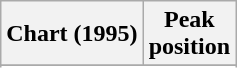<table class="wikitable sortable plainrowheaders">
<tr>
<th scope="col">Chart (1995)</th>
<th scope="col">Peak<br>position</th>
</tr>
<tr>
</tr>
<tr>
</tr>
<tr>
</tr>
<tr>
</tr>
<tr>
</tr>
<tr>
</tr>
</table>
